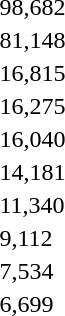<table>
<tr>
<td></td>
<td>98,682</td>
</tr>
<tr>
<td></td>
<td>81,148</td>
</tr>
<tr>
<td></td>
<td>16,815</td>
</tr>
<tr>
<td></td>
<td>16,275</td>
</tr>
<tr>
<td></td>
<td>16,040</td>
</tr>
<tr>
<td></td>
<td>14,181</td>
</tr>
<tr>
<td></td>
<td>11,340</td>
</tr>
<tr>
<td></td>
<td>9,112</td>
</tr>
<tr>
<td></td>
<td>7,534</td>
</tr>
<tr>
<td></td>
<td>6,699</td>
</tr>
</table>
